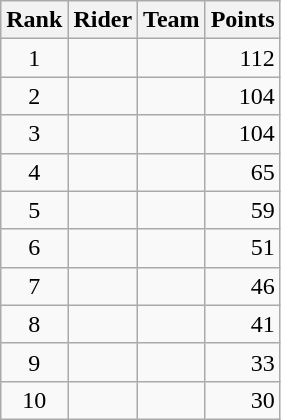<table class="wikitable">
<tr>
<th scope="col">Rank</th>
<th scope="col">Rider</th>
<th scope="col">Team</th>
<th scope="col">Points</th>
</tr>
<tr>
<td style="text-align:center;">1</td>
<td> </td>
<td></td>
<td style="text-align:right;">112</td>
</tr>
<tr>
<td style="text-align:center;">2</td>
<td></td>
<td></td>
<td style="text-align:right;">104</td>
</tr>
<tr>
<td style="text-align:center;">3</td>
<td></td>
<td></td>
<td style="text-align:right;">104</td>
</tr>
<tr>
<td style="text-align:center;">4</td>
<td></td>
<td></td>
<td style="text-align:right;">65</td>
</tr>
<tr>
<td style="text-align:center;">5</td>
<td> </td>
<td></td>
<td style="text-align:right;">59</td>
</tr>
<tr>
<td style="text-align:center;">6</td>
<td></td>
<td></td>
<td style="text-align:right;">51</td>
</tr>
<tr>
<td style="text-align:center;">7</td>
<td></td>
<td></td>
<td style="text-align:right;">46</td>
</tr>
<tr>
<td style="text-align:center;">8</td>
<td></td>
<td></td>
<td style="text-align:right;">41</td>
</tr>
<tr>
<td style="text-align:center;">9</td>
<td></td>
<td></td>
<td style="text-align:right;">33</td>
</tr>
<tr>
<td style="text-align:center;">10</td>
<td></td>
<td></td>
<td style="text-align:right;">30</td>
</tr>
</table>
